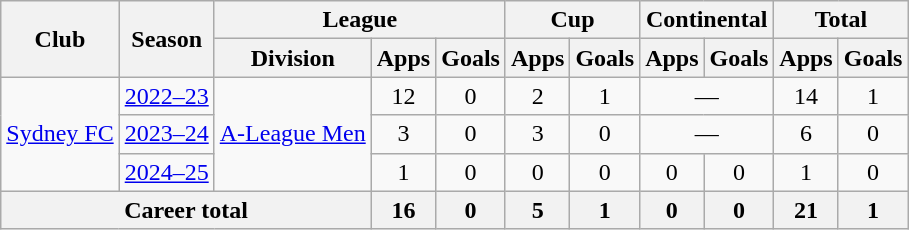<table class="wikitable" style="text-align:center">
<tr>
<th rowspan="2">Club</th>
<th rowspan="2">Season</th>
<th colspan="3">League</th>
<th colspan="2">Cup</th>
<th colspan="2">Continental</th>
<th colspan="2">Total</th>
</tr>
<tr>
<th>Division</th>
<th>Apps</th>
<th>Goals</th>
<th>Apps</th>
<th>Goals</th>
<th>Apps</th>
<th>Goals</th>
<th>Apps</th>
<th>Goals</th>
</tr>
<tr>
<td rowspan="3"><a href='#'>Sydney FC</a></td>
<td><a href='#'>2022–23</a></td>
<td rowspan="3"><a href='#'>A-League Men</a></td>
<td>12</td>
<td>0</td>
<td>2</td>
<td>1</td>
<td colspan="2">—</td>
<td>14</td>
<td>1</td>
</tr>
<tr>
<td><a href='#'>2023–24</a></td>
<td>3</td>
<td>0</td>
<td>3</td>
<td>0</td>
<td colspan="2">—</td>
<td>6</td>
<td>0</td>
</tr>
<tr>
<td><a href='#'>2024–25</a></td>
<td>1</td>
<td>0</td>
<td>0</td>
<td>0</td>
<td>0</td>
<td>0</td>
<td>1</td>
<td>0</td>
</tr>
<tr>
<th colspan="3">Career total</th>
<th>16</th>
<th>0</th>
<th>5</th>
<th>1</th>
<th>0</th>
<th>0</th>
<th>21</th>
<th>1</th>
</tr>
</table>
